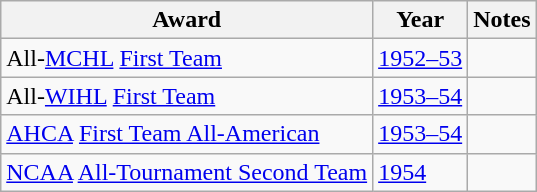<table class="wikitable">
<tr>
<th>Award</th>
<th>Year</th>
<th>Notes</th>
</tr>
<tr>
<td>All-<a href='#'>MCHL</a> <a href='#'>First Team</a></td>
<td><a href='#'>1952–53</a></td>
<td></td>
</tr>
<tr>
<td>All-<a href='#'>WIHL</a> <a href='#'>First Team</a></td>
<td><a href='#'>1953–54</a></td>
<td></td>
</tr>
<tr>
<td><a href='#'>AHCA</a> <a href='#'>First Team All-American</a></td>
<td><a href='#'>1953–54</a></td>
<td></td>
</tr>
<tr>
<td><a href='#'>NCAA</a> <a href='#'>All-Tournament Second Team</a></td>
<td><a href='#'>1954</a></td>
<td></td>
</tr>
</table>
